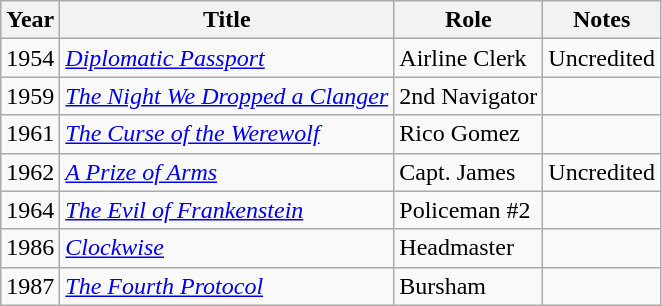<table class="wikitable">
<tr>
<th>Year</th>
<th>Title</th>
<th>Role</th>
<th>Notes</th>
</tr>
<tr>
<td>1954</td>
<td><em><a href='#'>Diplomatic Passport</a></em></td>
<td>Airline Clerk</td>
<td>Uncredited</td>
</tr>
<tr>
<td>1959</td>
<td><em><a href='#'>The Night We Dropped a Clanger</a></em></td>
<td>2nd Navigator</td>
<td></td>
</tr>
<tr>
<td>1961</td>
<td><em><a href='#'>The Curse of the Werewolf</a></em></td>
<td>Rico Gomez</td>
<td></td>
</tr>
<tr>
<td>1962</td>
<td><em><a href='#'>A Prize of Arms</a></em></td>
<td>Capt. James</td>
<td>Uncredited</td>
</tr>
<tr>
<td>1964</td>
<td><em><a href='#'>The Evil of Frankenstein</a></em></td>
<td>Policeman #2</td>
<td></td>
</tr>
<tr>
<td>1986</td>
<td><em><a href='#'>Clockwise</a></em></td>
<td>Headmaster</td>
<td></td>
</tr>
<tr>
<td>1987</td>
<td><em><a href='#'>The Fourth Protocol</a></em></td>
<td>Bursham</td>
<td></td>
</tr>
</table>
